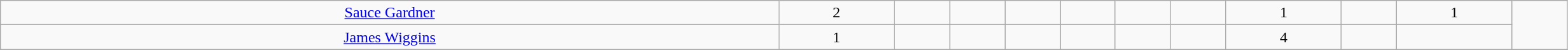<table class="wikitable" style="width: 130%;text-align: center;">
<tr align="center">
<td><a href='#'>Sauce Gardner</a></td>
<td>2</td>
<td></td>
<td></td>
<td></td>
<td></td>
<td></td>
<td></td>
<td>1</td>
<td></td>
<td>1</td>
<td rowspan="2"></td>
</tr>
<tr align="center">
<td><a href='#'>James Wiggins</a></td>
<td>1</td>
<td></td>
<td></td>
<td></td>
<td></td>
<td></td>
<td></td>
<td>4</td>
<td></td>
<td></td>
</tr>
<tr align="center">
</tr>
</table>
